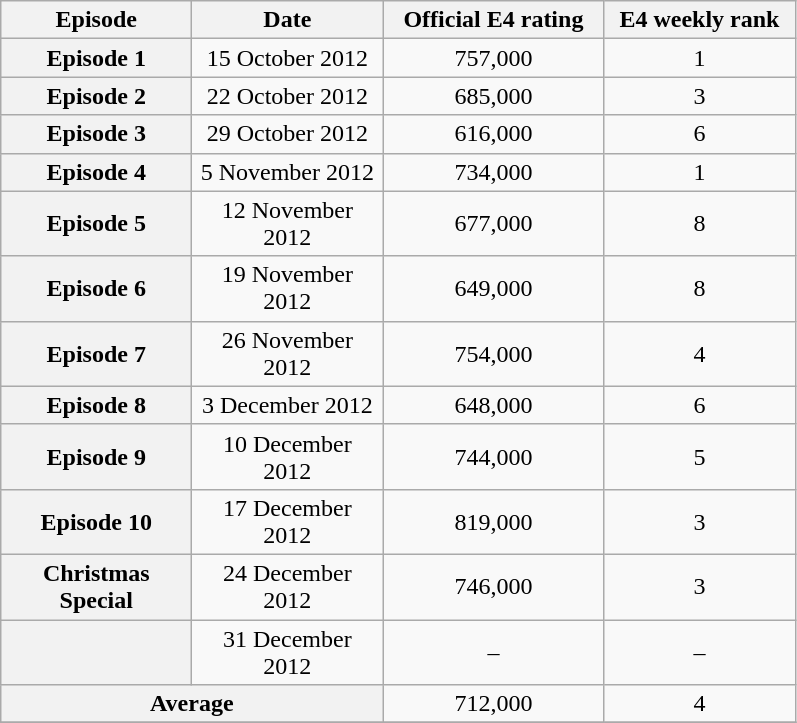<table class="wikitable sortable" style="text-align:center">
<tr>
<th scope="col" style="width:120px;">Episode</th>
<th scope="col" style="width:120px;">Date</th>
<th scope="col" style="width:140px;">Official E4 rating</th>
<th scope="col" style="width:120px;">E4 weekly rank</th>
</tr>
<tr>
<th scope="row">Episode 1</th>
<td>15 October 2012</td>
<td>757,000</td>
<td>1</td>
</tr>
<tr>
<th scope="row">Episode 2</th>
<td>22 October 2012</td>
<td>685,000</td>
<td>3</td>
</tr>
<tr>
<th scope="row">Episode 3</th>
<td>29 October 2012</td>
<td>616,000</td>
<td>6</td>
</tr>
<tr>
<th scope="row">Episode 4</th>
<td>5 November 2012</td>
<td>734,000</td>
<td>1</td>
</tr>
<tr>
<th scope="row">Episode 5</th>
<td>12 November 2012</td>
<td>677,000</td>
<td>8</td>
</tr>
<tr>
<th scope="row">Episode 6</th>
<td>19 November 2012</td>
<td>649,000</td>
<td>8</td>
</tr>
<tr>
<th scope="row">Episode 7</th>
<td>26 November 2012</td>
<td>754,000</td>
<td>4</td>
</tr>
<tr>
<th scope="row">Episode 8</th>
<td>3 December 2012</td>
<td>648,000</td>
<td>6</td>
</tr>
<tr>
<th scope="row">Episode 9</th>
<td>10 December 2012</td>
<td>744,000</td>
<td>5</td>
</tr>
<tr>
<th scope="row">Episode 10</th>
<td>17 December 2012</td>
<td>819,000</td>
<td>3</td>
</tr>
<tr>
<th scope="row">Christmas Special</th>
<td>24 December 2012</td>
<td>746,000</td>
<td>3</td>
</tr>
<tr>
<th scope="row"></th>
<td>31 December 2012</td>
<td>–</td>
<td>–</td>
</tr>
<tr>
<th scope="row" colspan="2">Average</th>
<td>712,000</td>
<td>4</td>
</tr>
<tr>
</tr>
</table>
